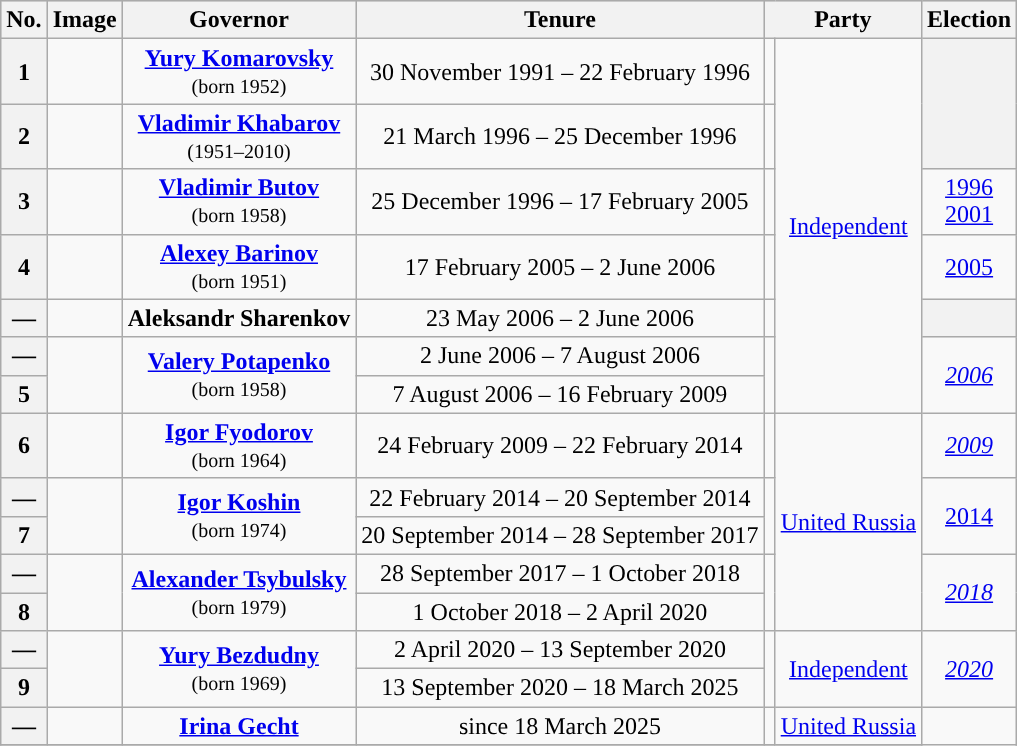<table class="wikitable" style="text-align:center">
<tr style="background:#cccccc" bgcolor=#E6E6AA>
<th>No.</th>
<th>Image</th>
<th>Governor</th>
<th>Tenure</th>
<th colspan=2>Party</th>
<th>Election</th>
</tr>
<tr>
<th>1</th>
<td></td>
<td><strong><a href='#'>Yury Komarovsky</a></strong><br><small>(born 1952)</small></td>
<td>30 November 1991 – 22 February 1996</td>
<td style="background: "></td>
<td rowspan=7><a href='#'>Independent</a></td>
<th rowspan=2></th>
</tr>
<tr>
<th>2</th>
<td></td>
<td><strong><a href='#'>Vladimir Khabarov</a></strong><br><small>(1951–2010)</small></td>
<td>21 March 1996 – 25 December 1996</td>
<td style="background: "></td>
</tr>
<tr>
<th>3</th>
<td></td>
<td><strong><a href='#'>Vladimir Butov</a></strong><br><small>(born 1958)</small></td>
<td>25 December 1996 – 17 February 2005</td>
<td style="background: "></td>
<td><a href='#'>1996</a><br><a href='#'>2001</a></td>
</tr>
<tr>
<th>4</th>
<td></td>
<td><strong><a href='#'>Alexey Barinov</a></strong><br><small>(born 1951)</small></td>
<td>17 February 2005 – 2 June 2006</td>
<td style="background: "></td>
<td><a href='#'>2005</a></td>
</tr>
<tr>
<th>—</th>
<td></td>
<td><strong>Aleksandr Sharenkov</strong></td>
<td>23 May 2006 – 2 June 2006</td>
<td style="background: "></td>
<th></th>
</tr>
<tr>
<th>—</th>
<td rowspan=2></td>
<td rowspan=2><strong><a href='#'>Valery Potapenko</a></strong><br><small>(born 1958)</small></td>
<td>2 June 2006 – 7 August 2006</td>
<td rowspan=2; style="background: "></td>
<td rowspan=2><em><a href='#'>2006</a></em></td>
</tr>
<tr>
<th>5</th>
<td>7 August 2006 – 16 February 2009</td>
</tr>
<tr>
<th>6</th>
<td></td>
<td><strong><a href='#'>Igor Fyodorov</a></strong><br><small>(born 1964)</small></td>
<td>24 February 2009 – 22 February 2014</td>
<td style="background: "></td>
<td rowspan=5><a href='#'>United Russia</a></td>
<td><em><a href='#'>2009</a></em></td>
</tr>
<tr>
<th>—</th>
<td rowspan=2></td>
<td rowspan=2><strong><a href='#'>Igor Koshin</a></strong><br><small>(born 1974)</small></td>
<td>22 February 2014 – 20 September 2014</td>
<td rowspan=2; style="background: "></td>
<td rowspan=2><a href='#'>2014</a></td>
</tr>
<tr>
<th>7</th>
<td>20 September 2014 – 28 September 2017</td>
</tr>
<tr>
<th>—</th>
<td rowspan=2></td>
<td rowspan=2><strong><a href='#'>Alexander Tsybulsky</a></strong><br><small>(born 1979)</small></td>
<td>28 September 2017 – 1 October 2018</td>
<td rowspan=2; style="background: "></td>
<td rowspan=2><em><a href='#'>2018</a></em></td>
</tr>
<tr>
<th>8</th>
<td>1 October 2018 – 2 April 2020</td>
</tr>
<tr>
<th>—</th>
<td rowspan=2></td>
<td rowspan=2><strong><a href='#'>Yury Bezdudny</a></strong><br><small>(born 1969)</small></td>
<td>2 April 2020 – 13 September 2020</td>
<td rowspan=2; style="background: "></td>
<td rowspan=2><a href='#'>Independent</a></td>
<td rowspan=2><em><a href='#'>2020</a></em></td>
</tr>
<tr>
<th>9</th>
<td>13 September 2020 – 18 March 2025</td>
</tr>
<tr>
<th>—</th>
<td></td>
<td><strong><a href='#'>Irina Gecht</a></strong></td>
<td>since 18 March 2025</td>
<td style="background: "></td>
<td><a href='#'>United Russia</a></td>
</tr>
<tr>
</tr>
</table>
